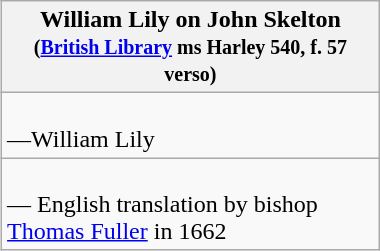<table class="wikitable" style="float:right; margin:0.5em;" width="20%">
<tr>
<th>William Lily on John Skelton<br><small>(<a href='#'>British Library</a> ms Harley 540, f. 57 verso)</small></th>
</tr>
<tr>
<td><br>—William Lily</td>
</tr>
<tr>
<td><br>— English translation by bishop <a href='#'>Thomas Fuller</a> in 1662</td>
</tr>
</table>
